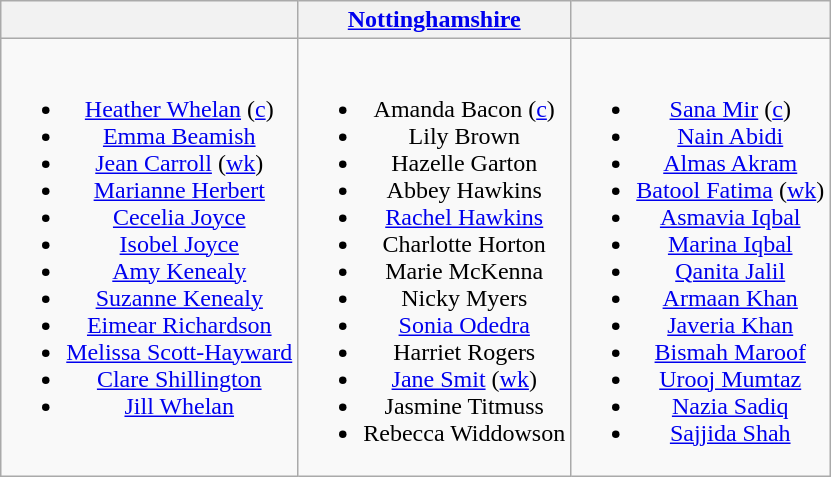<table class="wikitable" style="text-align:center">
<tr>
<th></th>
<th> <a href='#'>Nottinghamshire</a></th>
<th></th>
</tr>
<tr style="vertical-align:top">
<td><br><ul><li><a href='#'>Heather Whelan</a> (<a href='#'>c</a>)</li><li><a href='#'>Emma Beamish</a></li><li><a href='#'>Jean Carroll</a> (<a href='#'>wk</a>)</li><li><a href='#'>Marianne Herbert</a></li><li><a href='#'>Cecelia Joyce</a></li><li><a href='#'>Isobel Joyce</a></li><li><a href='#'>Amy Kenealy</a></li><li><a href='#'>Suzanne Kenealy</a></li><li><a href='#'>Eimear Richardson</a></li><li><a href='#'>Melissa Scott-Hayward</a></li><li><a href='#'>Clare Shillington</a></li><li><a href='#'>Jill Whelan</a></li></ul></td>
<td><br><ul><li>Amanda Bacon (<a href='#'>c</a>)</li><li>Lily Brown</li><li>Hazelle Garton</li><li>Abbey Hawkins</li><li><a href='#'>Rachel Hawkins</a></li><li>Charlotte Horton</li><li>Marie McKenna</li><li>Nicky Myers</li><li><a href='#'>Sonia Odedra</a></li><li>Harriet Rogers</li><li><a href='#'>Jane Smit</a> (<a href='#'>wk</a>)</li><li>Jasmine Titmuss</li><li>Rebecca Widdowson</li></ul></td>
<td><br><ul><li><a href='#'>Sana Mir</a> (<a href='#'>c</a>)</li><li><a href='#'>Nain Abidi</a></li><li><a href='#'>Almas Akram</a></li><li><a href='#'>Batool Fatima</a> (<a href='#'>wk</a>)</li><li><a href='#'>Asmavia Iqbal</a></li><li><a href='#'>Marina Iqbal</a></li><li><a href='#'>Qanita Jalil</a></li><li><a href='#'>Armaan Khan</a></li><li><a href='#'>Javeria Khan</a></li><li><a href='#'>Bismah Maroof</a></li><li><a href='#'>Urooj Mumtaz</a></li><li><a href='#'>Nazia Sadiq</a></li><li><a href='#'>Sajjida Shah</a></li></ul></td>
</tr>
</table>
